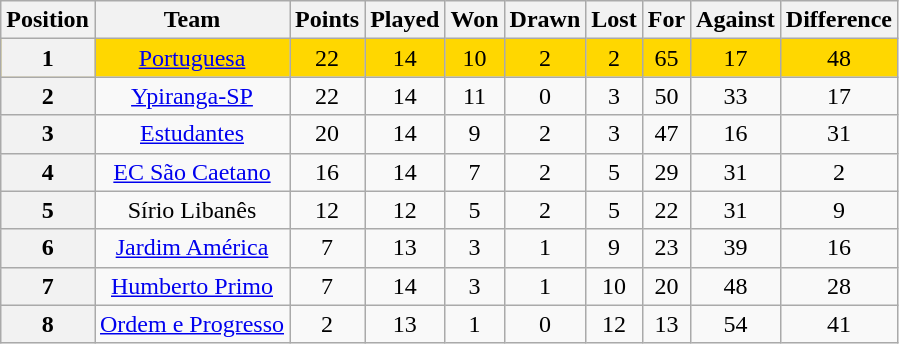<table class="wikitable" style="text-align:center">
<tr>
<th>Position</th>
<th>Team</th>
<th>Points</th>
<th>Played</th>
<th>Won</th>
<th>Drawn</th>
<th>Lost</th>
<th>For</th>
<th>Against</th>
<th>Difference</th>
</tr>
<tr style="background: gold;">
<th>1</th>
<td><a href='#'>Portuguesa</a></td>
<td>22</td>
<td>14</td>
<td>10</td>
<td>2</td>
<td>2</td>
<td>65</td>
<td>17</td>
<td>48</td>
</tr>
<tr>
<th>2</th>
<td><a href='#'>Ypiranga-SP</a></td>
<td>22</td>
<td>14</td>
<td>11</td>
<td>0</td>
<td>3</td>
<td>50</td>
<td>33</td>
<td>17</td>
</tr>
<tr>
<th>3</th>
<td><a href='#'>Estudantes</a></td>
<td>20</td>
<td>14</td>
<td>9</td>
<td>2</td>
<td>3</td>
<td>47</td>
<td>16</td>
<td>31</td>
</tr>
<tr>
<th>4</th>
<td><a href='#'>EC São Caetano</a></td>
<td>16</td>
<td>14</td>
<td>7</td>
<td>2</td>
<td>5</td>
<td>29</td>
<td>31</td>
<td>2</td>
</tr>
<tr>
<th>5</th>
<td>Sírio Libanês</td>
<td>12</td>
<td>12</td>
<td>5</td>
<td>2</td>
<td>5</td>
<td>22</td>
<td>31</td>
<td>9</td>
</tr>
<tr>
<th>6</th>
<td><a href='#'>Jardim América</a></td>
<td>7</td>
<td>13</td>
<td>3</td>
<td>1</td>
<td>9</td>
<td>23</td>
<td>39</td>
<td>16</td>
</tr>
<tr>
<th>7</th>
<td><a href='#'>Humberto Primo</a></td>
<td>7</td>
<td>14</td>
<td>3</td>
<td>1</td>
<td>10</td>
<td>20</td>
<td>48</td>
<td>28</td>
</tr>
<tr>
<th>8</th>
<td><a href='#'>Ordem e Progresso</a></td>
<td>2</td>
<td>13</td>
<td>1</td>
<td>0</td>
<td>12</td>
<td>13</td>
<td>54</td>
<td>41</td>
</tr>
</table>
